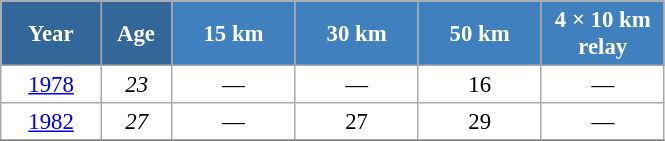<table class="wikitable" style="font-size:95%; text-align:center; border:grey solid 1px; border-collapse:collapse; background:#ffffff;">
<tr>
<th style="background-color:#369; color:white; width:60px;"> Year </th>
<th style="background-color:#369; color:white; width:40px;"> Age </th>
<th style="background-color:#4180be; color:white; width:75px;"> 15 km </th>
<th style="background-color:#4180be; color:white; width:75px;"> 30 km </th>
<th style="background-color:#4180be; color:white; width:75px;"> 50 km </th>
<th style="background-color:#4180be; color:white; width:75px;"> 4 × 10 km <br> relay </th>
</tr>
<tr>
<td><a href='#'>1978</a></td>
<td><em>23</em></td>
<td>—</td>
<td>—</td>
<td>16</td>
<td>—</td>
</tr>
<tr>
<td><a href='#'>1982</a></td>
<td><em>27</em></td>
<td>—</td>
<td>27</td>
<td>29</td>
<td>—</td>
</tr>
<tr>
</tr>
</table>
